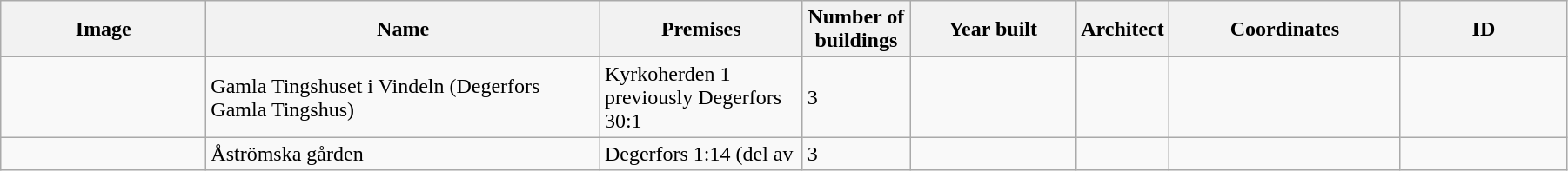<table class="wikitable" width="95%">
<tr>
<th width="150">Image</th>
<th>Name</th>
<th>Premises</th>
<th width="75">Number of<br>buildings</th>
<th width="120">Year built</th>
<th>Architect</th>
<th width="170">Coordinates</th>
<th width="120">ID</th>
</tr>
<tr>
<td></td>
<td Gamla Tingshuset, Vindeln>Gamla Tingshuset i Vindeln (Degerfors Gamla Tingshus)</td>
<td>Kyrkoherden 1<br>previously Degerfors 30:1</td>
<td>3</td>
<td></td>
<td></td>
<td></td>
<td></td>
</tr>
<tr>
<td></td>
<td>Åströmska gården</td>
<td>Degerfors 1:14 (del av</td>
<td>3</td>
<td></td>
<td></td>
<td></td>
<td></td>
</tr>
</table>
